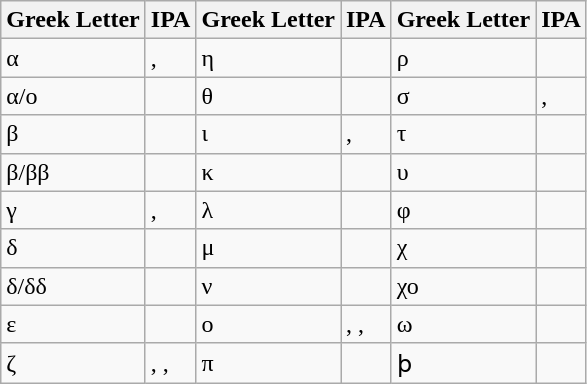<table class="wikitable">
<tr>
<th>Greek Letter</th>
<th>IPA</th>
<th>Greek Letter</th>
<th>IPA</th>
<th>Greek Letter</th>
<th>IPA</th>
</tr>
<tr>
<td>α</td>
<td>, </td>
<td>η</td>
<td></td>
<td>ρ</td>
<td></td>
</tr>
<tr>
<td>α/ο</td>
<td></td>
<td>θ</td>
<td></td>
<td>σ</td>
<td>, </td>
</tr>
<tr>
<td>β</td>
<td></td>
<td>ι</td>
<td>, </td>
<td>τ</td>
<td></td>
</tr>
<tr>
<td>β/ββ</td>
<td></td>
<td>κ</td>
<td></td>
<td>υ</td>
<td></td>
</tr>
<tr>
<td>γ</td>
<td>, </td>
<td>λ</td>
<td></td>
<td>φ</td>
<td></td>
</tr>
<tr>
<td>δ</td>
<td></td>
<td>μ</td>
<td></td>
<td>χ</td>
<td></td>
</tr>
<tr>
<td>δ/δδ</td>
<td></td>
<td>ν</td>
<td></td>
<td>χο</td>
<td></td>
</tr>
<tr>
<td>ε</td>
<td></td>
<td>ο</td>
<td>, , </td>
<td>ω</td>
<td></td>
</tr>
<tr>
<td>ζ</td>
<td>, , </td>
<td>π</td>
<td></td>
<td>ϸ</td>
<td></td>
</tr>
</table>
